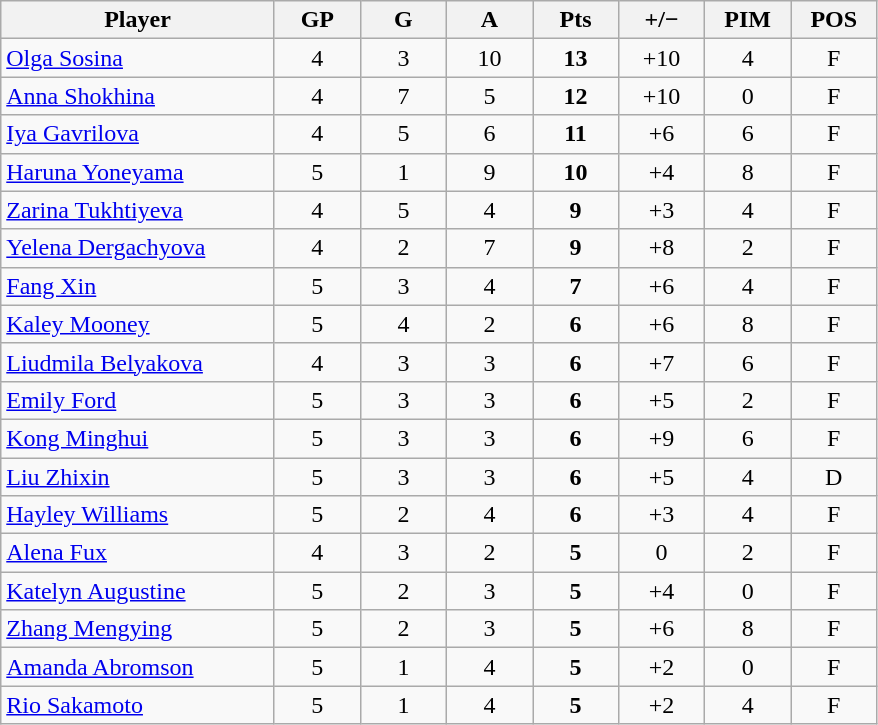<table class="wikitable sortable" style="text-align:center;">
<tr>
<th style="width:175px;">Player</th>
<th style="width:50px;">GP</th>
<th style="width:50px;">G</th>
<th style="width:50px;">A</th>
<th style="width:50px;">Pts</th>
<th style="width:50px;">+/−</th>
<th style="width:50px;">PIM</th>
<th style="width:50px;">POS</th>
</tr>
<tr>
<td style="text-align:left;"> <a href='#'>Olga Sosina</a></td>
<td>4</td>
<td>3</td>
<td>10</td>
<td><strong>13</strong></td>
<td>+10</td>
<td>4</td>
<td>F</td>
</tr>
<tr>
<td style="text-align:left;"> <a href='#'>Anna Shokhina</a></td>
<td>4</td>
<td>7</td>
<td>5</td>
<td><strong>12</strong></td>
<td>+10</td>
<td>0</td>
<td>F</td>
</tr>
<tr>
<td style="text-align:left;"> <a href='#'>Iya Gavrilova</a></td>
<td>4</td>
<td>5</td>
<td>6</td>
<td><strong>11</strong></td>
<td>+6</td>
<td>6</td>
<td>F</td>
</tr>
<tr>
<td style="text-align:left;"> <a href='#'>Haruna Yoneyama</a></td>
<td>5</td>
<td>1</td>
<td>9</td>
<td><strong>10</strong></td>
<td>+4</td>
<td>8</td>
<td>F</td>
</tr>
<tr>
<td style="text-align:left;"> <a href='#'>Zarina Tukhtiyeva</a></td>
<td>4</td>
<td>5</td>
<td>4</td>
<td><strong>9</strong></td>
<td>+3</td>
<td>4</td>
<td>F</td>
</tr>
<tr>
<td style="text-align:left;"> <a href='#'>Yelena Dergachyova</a></td>
<td>4</td>
<td>2</td>
<td>7</td>
<td><strong>9</strong></td>
<td>+8</td>
<td>2</td>
<td>F</td>
</tr>
<tr>
<td style="text-align:left;"> <a href='#'>Fang Xin</a></td>
<td>5</td>
<td>3</td>
<td>4</td>
<td><strong>7</strong></td>
<td>+6</td>
<td>4</td>
<td>F</td>
</tr>
<tr>
<td style="text-align:left;"> <a href='#'>Kaley Mooney</a></td>
<td>5</td>
<td>4</td>
<td>2</td>
<td><strong>6</strong></td>
<td>+6</td>
<td>8</td>
<td>F</td>
</tr>
<tr>
<td style="text-align:left;"> <a href='#'>Liudmila Belyakova</a></td>
<td>4</td>
<td>3</td>
<td>3</td>
<td><strong>6</strong></td>
<td>+7</td>
<td>6</td>
<td>F</td>
</tr>
<tr>
<td style="text-align:left;"> <a href='#'>Emily Ford</a></td>
<td>5</td>
<td>3</td>
<td>3</td>
<td><strong>6</strong></td>
<td>+5</td>
<td>2</td>
<td>F</td>
</tr>
<tr>
<td style="text-align:left;"> <a href='#'>Kong Minghui</a></td>
<td>5</td>
<td>3</td>
<td>3</td>
<td><strong>6</strong></td>
<td>+9</td>
<td>6</td>
<td>F</td>
</tr>
<tr>
<td style="text-align:left;"> <a href='#'>Liu Zhixin</a></td>
<td>5</td>
<td>3</td>
<td>3</td>
<td><strong>6</strong></td>
<td>+5</td>
<td>4</td>
<td>D</td>
</tr>
<tr>
<td style="text-align:left;"> <a href='#'>Hayley Williams</a></td>
<td>5</td>
<td>2</td>
<td>4</td>
<td><strong>6</strong></td>
<td>+3</td>
<td>4</td>
<td>F</td>
</tr>
<tr>
<td style="text-align:left;"> <a href='#'>Alena Fux</a></td>
<td>4</td>
<td>3</td>
<td>2</td>
<td><strong>5</strong></td>
<td>0</td>
<td>2</td>
<td>F</td>
</tr>
<tr>
<td style="text-align:left;"> <a href='#'>Katelyn Augustine</a></td>
<td>5</td>
<td>2</td>
<td>3</td>
<td><strong>5</strong></td>
<td>+4</td>
<td>0</td>
<td>F</td>
</tr>
<tr>
<td style="text-align:left;"> <a href='#'>Zhang Mengying</a></td>
<td>5</td>
<td>2</td>
<td>3</td>
<td><strong>5</strong></td>
<td>+6</td>
<td>8</td>
<td>F</td>
</tr>
<tr>
<td style="text-align:left;"> <a href='#'>Amanda Abromson</a></td>
<td>5</td>
<td>1</td>
<td>4</td>
<td><strong>5</strong></td>
<td>+2</td>
<td>0</td>
<td>F</td>
</tr>
<tr>
<td style="text-align:left;"> <a href='#'>Rio Sakamoto</a></td>
<td>5</td>
<td>1</td>
<td>4</td>
<td><strong>5</strong></td>
<td>+2</td>
<td>4</td>
<td>F</td>
</tr>
</table>
